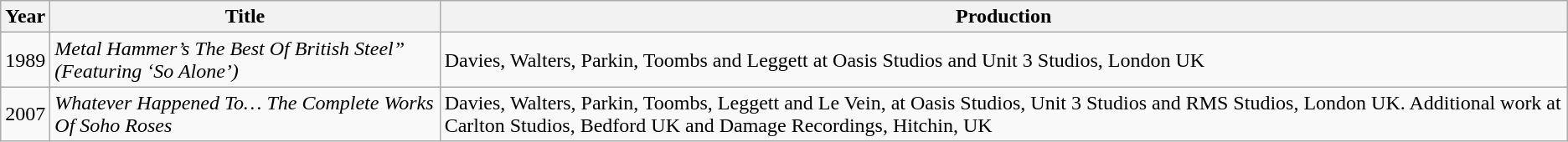<table class="wikitable sortable">
<tr>
<th>Year</th>
<th>Title</th>
<th>Production</th>
</tr>
<tr>
<td>1989</td>
<td><em>Metal Hammer’s The Best Of British Steel” (Featuring ‘So Alone’)</em></td>
<td>Davies, Walters, Parkin, Toombs and Leggett at Oasis Studios and Unit 3 Studios, London UK</td>
</tr>
<tr>
<td>2007</td>
<td><em>Whatever Happened To… The Complete Works Of Soho Roses</em></td>
<td>Davies, Walters, Parkin, Toombs, Leggett and Le Vein, at Oasis Studios, Unit 3 Studios and RMS Studios, London UK. Additional work at Carlton Studios, Bedford UK and Damage Recordings, Hitchin, UK</td>
</tr>
</table>
